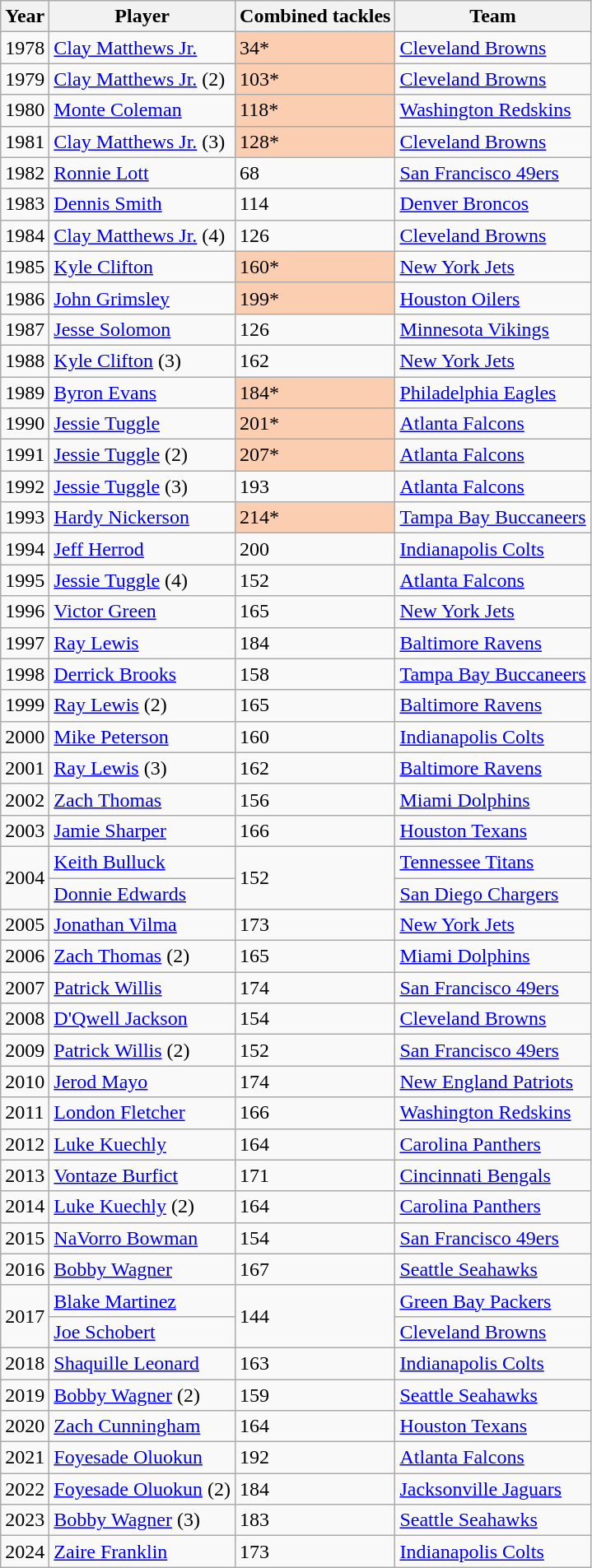<table class="wikitable sortable">
<tr>
<th>Year</th>
<th>Player</th>
<th>Combined tackles</th>
<th>Team</th>
</tr>
<tr>
<td>1978</td>
<td><a href='#'>Clay Matthews Jr.</a></td>
<td style="background-color:#FBCEB1">34*</td>
<td><a href='#'>Cleveland Browns</a></td>
</tr>
<tr>
<td>1979</td>
<td><a href='#'>Clay Matthews Jr.</a> (2)</td>
<td style="background-color:#FBCEB1">103*</td>
<td><a href='#'>Cleveland Browns</a></td>
</tr>
<tr>
<td>1980</td>
<td><a href='#'>Monte Coleman</a></td>
<td style="background-color:#FBCEB1">118*</td>
<td><a href='#'>Washington Redskins</a></td>
</tr>
<tr>
<td>1981</td>
<td><a href='#'>Clay Matthews Jr.</a> (3)</td>
<td style="background-color:#FBCEB1">128*</td>
<td><a href='#'>Cleveland Browns</a></td>
</tr>
<tr>
<td>1982</td>
<td><a href='#'>Ronnie Lott</a></td>
<td>68</td>
<td><a href='#'>San Francisco 49ers</a></td>
</tr>
<tr>
<td>1983</td>
<td><a href='#'>Dennis Smith</a></td>
<td>114</td>
<td><a href='#'>Denver Broncos</a></td>
</tr>
<tr>
<td>1984</td>
<td><a href='#'>Clay Matthews Jr.</a> (4)</td>
<td>126</td>
<td><a href='#'>Cleveland Browns</a></td>
</tr>
<tr>
<td>1985</td>
<td><a href='#'>Kyle Clifton</a></td>
<td style="background-color:#FBCEB1">160*</td>
<td><a href='#'>New York Jets</a></td>
</tr>
<tr>
<td>1986</td>
<td><a href='#'>John Grimsley</a></td>
<td style="background-color:#FBCEB1">199*</td>
<td><a href='#'>Houston Oilers</a></td>
</tr>
<tr>
<td>1987</td>
<td><a href='#'>Jesse Solomon</a></td>
<td>126</td>
<td><a href='#'>Minnesota Vikings</a></td>
</tr>
<tr>
<td>1988</td>
<td><a href='#'>Kyle Clifton</a> (3)</td>
<td>162</td>
<td><a href='#'>New York Jets</a></td>
</tr>
<tr>
<td>1989</td>
<td><a href='#'>Byron Evans</a></td>
<td style="background-color:#FBCEB1">184*</td>
<td><a href='#'>Philadelphia Eagles</a></td>
</tr>
<tr>
<td>1990</td>
<td><a href='#'>Jessie Tuggle</a></td>
<td style="background-color:#FBCEB1">201*</td>
<td><a href='#'>Atlanta Falcons</a></td>
</tr>
<tr>
<td>1991</td>
<td><a href='#'>Jessie Tuggle</a> (2)</td>
<td style="background-color:#FBCEB1">207*</td>
<td><a href='#'>Atlanta Falcons</a></td>
</tr>
<tr>
<td>1992</td>
<td><a href='#'>Jessie Tuggle</a> (3)</td>
<td>193</td>
<td><a href='#'>Atlanta Falcons</a></td>
</tr>
<tr>
<td>1993</td>
<td><a href='#'>Hardy Nickerson</a></td>
<td style="background-color:#FBCEB1">214*</td>
<td><a href='#'>Tampa Bay Buccaneers</a></td>
</tr>
<tr>
<td>1994</td>
<td><a href='#'>Jeff Herrod</a></td>
<td>200</td>
<td><a href='#'> Indianapolis Colts</a></td>
</tr>
<tr>
<td>1995</td>
<td><a href='#'>Jessie Tuggle</a> (4)</td>
<td>152</td>
<td><a href='#'>Atlanta Falcons</a></td>
</tr>
<tr>
<td>1996</td>
<td><a href='#'>Victor Green</a></td>
<td>165</td>
<td><a href='#'>New York Jets</a></td>
</tr>
<tr>
<td>1997</td>
<td><a href='#'>Ray Lewis</a></td>
<td>184</td>
<td><a href='#'>Baltimore Ravens</a></td>
</tr>
<tr>
<td>1998</td>
<td><a href='#'>Derrick Brooks</a></td>
<td>158</td>
<td><a href='#'>Tampa Bay Buccaneers</a></td>
</tr>
<tr>
<td>1999</td>
<td><a href='#'>Ray Lewis</a> (2)</td>
<td>165</td>
<td><a href='#'>Baltimore Ravens</a></td>
</tr>
<tr>
<td>2000</td>
<td><a href='#'>Mike Peterson</a></td>
<td>160</td>
<td><a href='#'>Indianapolis Colts</a></td>
</tr>
<tr>
<td>2001</td>
<td><a href='#'>Ray Lewis</a> (3)</td>
<td>162</td>
<td><a href='#'>Baltimore Ravens</a></td>
</tr>
<tr>
<td>2002</td>
<td><a href='#'>Zach Thomas</a></td>
<td>156</td>
<td><a href='#'>Miami Dolphins</a></td>
</tr>
<tr>
<td>2003</td>
<td><a href='#'>Jamie Sharper</a></td>
<td>166</td>
<td><a href='#'>Houston Texans</a></td>
</tr>
<tr>
<td rowspan=2>2004</td>
<td><a href='#'>Keith Bulluck</a></td>
<td rowspan=2>152</td>
<td><a href='#'>Tennessee Titans</a></td>
</tr>
<tr>
<td><a href='#'>Donnie Edwards</a></td>
<td><a href='#'>San Diego Chargers</a></td>
</tr>
<tr>
<td>2005</td>
<td><a href='#'>Jonathan Vilma</a></td>
<td>173</td>
<td><a href='#'>New York Jets</a></td>
</tr>
<tr>
<td>2006</td>
<td><a href='#'>Zach Thomas</a> (2)</td>
<td>165</td>
<td><a href='#'>Miami Dolphins</a></td>
</tr>
<tr>
<td>2007</td>
<td><a href='#'>Patrick Willis</a></td>
<td>174</td>
<td><a href='#'>San Francisco 49ers</a></td>
</tr>
<tr>
<td>2008</td>
<td><a href='#'>D'Qwell Jackson</a></td>
<td>154</td>
<td><a href='#'>Cleveland Browns</a></td>
</tr>
<tr>
<td>2009</td>
<td><a href='#'>Patrick Willis</a> (2)</td>
<td>152</td>
<td><a href='#'>San Francisco 49ers</a></td>
</tr>
<tr>
<td>2010</td>
<td><a href='#'>Jerod Mayo</a></td>
<td>174</td>
<td><a href='#'>New England Patriots</a></td>
</tr>
<tr>
<td>2011</td>
<td><a href='#'>London Fletcher</a></td>
<td>166</td>
<td><a href='#'>Washington Redskins</a></td>
</tr>
<tr>
<td>2012</td>
<td><a href='#'>Luke Kuechly</a></td>
<td>164</td>
<td><a href='#'>Carolina Panthers</a></td>
</tr>
<tr>
<td>2013</td>
<td><a href='#'>Vontaze Burfict</a></td>
<td>171</td>
<td><a href='#'>Cincinnati Bengals</a></td>
</tr>
<tr>
<td>2014</td>
<td><a href='#'>Luke Kuechly</a> (2)</td>
<td>164</td>
<td><a href='#'>Carolina Panthers</a></td>
</tr>
<tr>
<td>2015</td>
<td><a href='#'>NaVorro Bowman</a></td>
<td>154</td>
<td><a href='#'>San Francisco 49ers</a></td>
</tr>
<tr>
<td>2016</td>
<td><a href='#'>Bobby Wagner</a></td>
<td>167</td>
<td><a href='#'>Seattle Seahawks</a></td>
</tr>
<tr>
<td rowspan=2>2017</td>
<td><a href='#'>Blake Martinez</a></td>
<td rowspan=2>144</td>
<td><a href='#'>Green Bay Packers</a></td>
</tr>
<tr>
<td><a href='#'>Joe Schobert</a></td>
<td><a href='#'>Cleveland Browns</a></td>
</tr>
<tr>
<td>2018</td>
<td><a href='#'>Shaquille Leonard</a></td>
<td>163</td>
<td><a href='#'>Indianapolis Colts</a></td>
</tr>
<tr>
<td>2019</td>
<td><a href='#'>Bobby Wagner</a> (2)</td>
<td>159</td>
<td><a href='#'>Seattle Seahawks</a></td>
</tr>
<tr>
<td>2020</td>
<td><a href='#'>Zach Cunningham</a></td>
<td>164</td>
<td><a href='#'>Houston Texans</a></td>
</tr>
<tr>
<td>2021</td>
<td><a href='#'>Foyesade Oluokun</a></td>
<td>192</td>
<td><a href='#'>Atlanta Falcons</a></td>
</tr>
<tr>
<td>2022</td>
<td><a href='#'>Foyesade Oluokun</a> (2)</td>
<td>184</td>
<td><a href='#'>Jacksonville Jaguars</a></td>
</tr>
<tr>
<td>2023</td>
<td><a href='#'>Bobby Wagner</a> (3)</td>
<td>183</td>
<td><a href='#'>Seattle Seahawks</a></td>
</tr>
<tr>
<td>2024</td>
<td><a href='#'>Zaire Franklin</a></td>
<td>173</td>
<td><a href='#'>Indianapolis Colts</a></td>
</tr>
</table>
